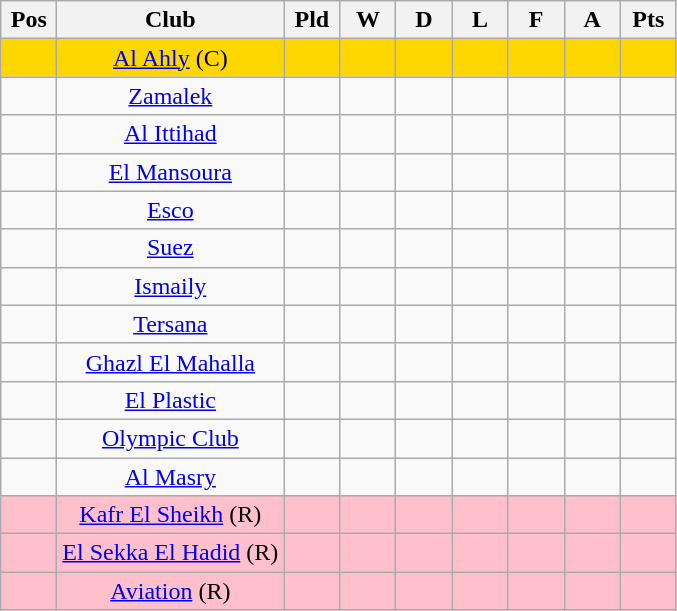<table class="wikitable sortable" bgcolor="#f7f8ff">
<tr>
<th width=30>Pos</th>
<th>Club</th>
<th width=30>Pld</th>
<th width=30>W</th>
<th width=30>D</th>
<th width=30>L</th>
<th width=30>F</th>
<th width=30>A</th>
<th width=30>Pts</th>
</tr>
<tr bgcolor="gold" align="center">
<td></td>
<td><a href='#'>Al Ahly</a> (C)</td>
<td></td>
<td></td>
<td></td>
<td></td>
<td></td>
<td></td>
<td></td>
</tr>
<tr align="center">
<td></td>
<td><a href='#'>Zamalek</a></td>
<td></td>
<td></td>
<td></td>
<td></td>
<td></td>
<td></td>
<td></td>
</tr>
<tr align="center">
<td></td>
<td><a href='#'>Al Ittihad</a></td>
<td></td>
<td></td>
<td></td>
<td></td>
<td></td>
<td></td>
<td></td>
</tr>
<tr align="center">
<td></td>
<td><a href='#'>El Mansoura</a></td>
<td></td>
<td></td>
<td></td>
<td></td>
<td></td>
<td></td>
<td></td>
</tr>
<tr align="center">
<td></td>
<td><a href='#'>Esco</a></td>
<td></td>
<td></td>
<td></td>
<td></td>
<td></td>
<td></td>
<td></td>
</tr>
<tr align="center">
<td></td>
<td><a href='#'>Suez</a></td>
<td></td>
<td></td>
<td></td>
<td></td>
<td></td>
<td></td>
<td></td>
</tr>
<tr align="center">
<td></td>
<td><a href='#'>Ismaily</a></td>
<td></td>
<td></td>
<td></td>
<td></td>
<td></td>
<td></td>
<td></td>
</tr>
<tr align="center">
<td></td>
<td><a href='#'>Tersana</a></td>
<td></td>
<td></td>
<td></td>
<td></td>
<td></td>
<td></td>
<td></td>
</tr>
<tr align="center">
<td></td>
<td><a href='#'>Ghazl El Mahalla</a></td>
<td></td>
<td></td>
<td></td>
<td></td>
<td></td>
<td></td>
<td></td>
</tr>
<tr align="center">
<td></td>
<td><a href='#'>El Plastic</a></td>
<td></td>
<td></td>
<td></td>
<td></td>
<td></td>
<td></td>
<td></td>
</tr>
<tr align="center">
<td></td>
<td><a href='#'>Olympic Club</a></td>
<td></td>
<td></td>
<td></td>
<td></td>
<td></td>
<td></td>
<td></td>
</tr>
<tr align="center">
<td></td>
<td><a href='#'>Al Masry</a></td>
<td></td>
<td></td>
<td></td>
<td></td>
<td></td>
<td></td>
<td></td>
</tr>
<tr bgcolor="#FFC0CB" align="center">
<td></td>
<td><a href='#'>Kafr El Sheikh</a> (R)</td>
<td></td>
<td></td>
<td></td>
<td></td>
<td></td>
<td></td>
<td></td>
</tr>
<tr bgcolor="#FFC0CB" align="center">
<td></td>
<td><a href='#'>El Sekka El Hadid</a>  (R)</td>
<td></td>
<td></td>
<td></td>
<td></td>
<td></td>
<td></td>
<td></td>
</tr>
<tr bgcolor="#FFC0CB" align="center">
<td></td>
<td><a href='#'>Aviation</a> (R)</td>
<td></td>
<td></td>
<td></td>
<td></td>
<td></td>
<td></td>
<td></td>
</tr>
</table>
